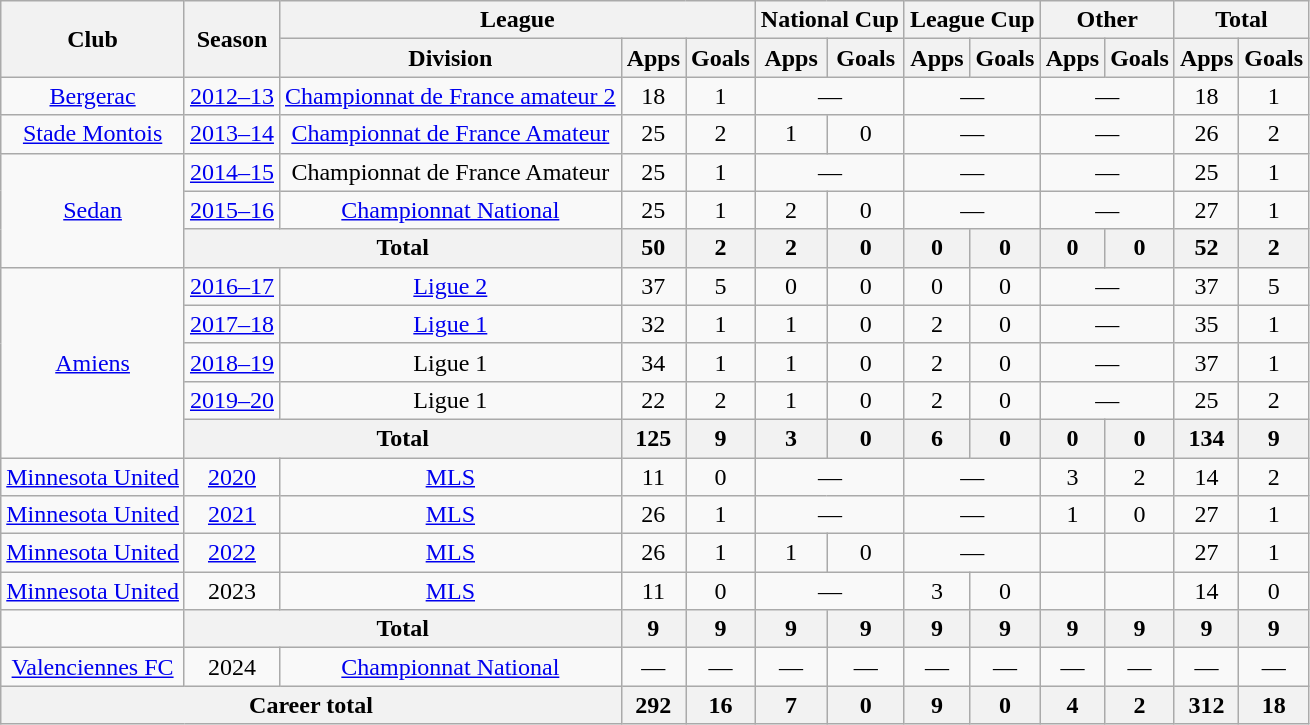<table class="wikitable" style="text-align:center">
<tr>
<th rowspan="2">Club</th>
<th rowspan="2">Season</th>
<th colspan="3">League</th>
<th colspan="2">National Cup</th>
<th colspan="2">League Cup</th>
<th colspan="2">Other</th>
<th colspan="2">Total</th>
</tr>
<tr>
<th>Division</th>
<th>Apps</th>
<th>Goals</th>
<th>Apps</th>
<th>Goals</th>
<th>Apps</th>
<th>Goals</th>
<th>Apps</th>
<th>Goals</th>
<th>Apps</th>
<th>Goals</th>
</tr>
<tr>
<td><a href='#'>Bergerac</a></td>
<td><a href='#'>2012–13</a></td>
<td><a href='#'>Championnat de France amateur 2</a></td>
<td>18</td>
<td>1</td>
<td colspan="2">—</td>
<td colspan="2">—</td>
<td colspan="2">—</td>
<td>18</td>
<td>1</td>
</tr>
<tr>
<td><a href='#'>Stade Montois</a></td>
<td><a href='#'>2013–14</a></td>
<td><a href='#'>Championnat de France Amateur</a></td>
<td>25</td>
<td>2</td>
<td>1</td>
<td>0</td>
<td colspan="2">—</td>
<td colspan="2">—</td>
<td>26</td>
<td>2</td>
</tr>
<tr>
<td rowspan="3"><a href='#'>Sedan</a></td>
<td><a href='#'>2014–15</a></td>
<td>Championnat de France Amateur</td>
<td>25</td>
<td>1</td>
<td colspan="2">—</td>
<td colspan="2">—</td>
<td colspan="2">—</td>
<td>25</td>
<td>1</td>
</tr>
<tr>
<td><a href='#'>2015–16</a></td>
<td><a href='#'>Championnat National</a></td>
<td>25</td>
<td>1</td>
<td>2</td>
<td>0</td>
<td colspan="2">—</td>
<td colspan="2">—</td>
<td>27</td>
<td>1</td>
</tr>
<tr>
<th colspan="2">Total</th>
<th>50</th>
<th>2</th>
<th>2</th>
<th>0</th>
<th>0</th>
<th>0</th>
<th>0</th>
<th>0</th>
<th>52</th>
<th>2</th>
</tr>
<tr>
<td rowspan="5"><a href='#'>Amiens</a></td>
<td><a href='#'>2016–17</a></td>
<td><a href='#'>Ligue 2</a></td>
<td>37</td>
<td>5</td>
<td>0</td>
<td>0</td>
<td>0</td>
<td>0</td>
<td colspan="2">—</td>
<td>37</td>
<td>5</td>
</tr>
<tr>
<td><a href='#'>2017–18</a></td>
<td><a href='#'>Ligue 1</a></td>
<td>32</td>
<td>1</td>
<td>1</td>
<td>0</td>
<td>2</td>
<td>0</td>
<td colspan="2">—</td>
<td>35</td>
<td>1</td>
</tr>
<tr>
<td><a href='#'>2018–19</a></td>
<td>Ligue 1</td>
<td>34</td>
<td>1</td>
<td>1</td>
<td>0</td>
<td>2</td>
<td>0</td>
<td colspan="2">—</td>
<td>37</td>
<td>1</td>
</tr>
<tr>
<td><a href='#'>2019–20</a></td>
<td>Ligue 1</td>
<td>22</td>
<td>2</td>
<td>1</td>
<td>0</td>
<td>2</td>
<td>0</td>
<td colspan="2">—</td>
<td>25</td>
<td>2</td>
</tr>
<tr>
<th colspan="2">Total</th>
<th>125</th>
<th>9</th>
<th>3</th>
<th>0</th>
<th>6</th>
<th>0</th>
<th>0</th>
<th>0</th>
<th>134</th>
<th>9</th>
</tr>
<tr>
<td><a href='#'>Minnesota United</a></td>
<td><a href='#'>2020</a></td>
<td><a href='#'>MLS</a></td>
<td>11</td>
<td>0</td>
<td colspan="2">—</td>
<td colspan="2">—</td>
<td>3</td>
<td>2</td>
<td>14</td>
<td>2</td>
</tr>
<tr>
<td><a href='#'>Minnesota United</a></td>
<td><a href='#'>2021</a></td>
<td><a href='#'>MLS</a></td>
<td>26</td>
<td>1</td>
<td colspan="2">—</td>
<td colspan="2">—</td>
<td>1</td>
<td>0</td>
<td>27</td>
<td>1</td>
</tr>
<tr>
<td><a href='#'>Minnesota United</a></td>
<td><a href='#'>2022</a></td>
<td><a href='#'>MLS</a></td>
<td>26</td>
<td>1</td>
<td>1</td>
<td>0</td>
<td colspan="2">—</td>
<td></td>
<td></td>
<td>27</td>
<td>1</td>
</tr>
<tr>
<td><a href='#'>Minnesota United</a></td>
<td>2023</td>
<td><a href='#'>MLS</a></td>
<td>11</td>
<td>0</td>
<td colspan="2">—</td>
<td>3</td>
<td>0</td>
<td></td>
<td></td>
<td>14</td>
<td>0</td>
</tr>
<tr>
<td></td>
<th colspan="2">Total</th>
<th>9</th>
<th>9</th>
<th>9</th>
<th>9</th>
<th>9</th>
<th>9</th>
<th>9</th>
<th>9</th>
<th>9</th>
<th>9</th>
</tr>
<tr>
<td><a href='#'>Valenciennes FC</a></td>
<td>2024</td>
<td><a href='#'>Championnat National</a></td>
<td>—</td>
<td>—</td>
<td>—</td>
<td>—</td>
<td>—</td>
<td>—</td>
<td>—</td>
<td>—</td>
<td>—</td>
<td>—</td>
</tr>
<tr>
<th colspan="3">Career total</th>
<th>292</th>
<th>16</th>
<th>7</th>
<th>0</th>
<th>9</th>
<th>0</th>
<th>4</th>
<th>2</th>
<th>312</th>
<th>18</th>
</tr>
</table>
